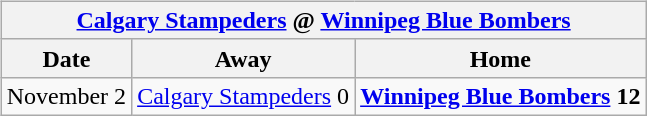<table cellspacing="10">
<tr>
<td valign="top"><br><table class="wikitable">
<tr>
<th colspan="4"><a href='#'>Calgary Stampeders</a> @ <a href='#'>Winnipeg Blue Bombers</a></th>
</tr>
<tr>
<th>Date</th>
<th>Away</th>
<th>Home</th>
</tr>
<tr>
<td>November 2</td>
<td><a href='#'>Calgary Stampeders</a> 0</td>
<td><strong><a href='#'>Winnipeg Blue Bombers</a> 12</strong></td>
</tr>
</table>
</td>
</tr>
</table>
